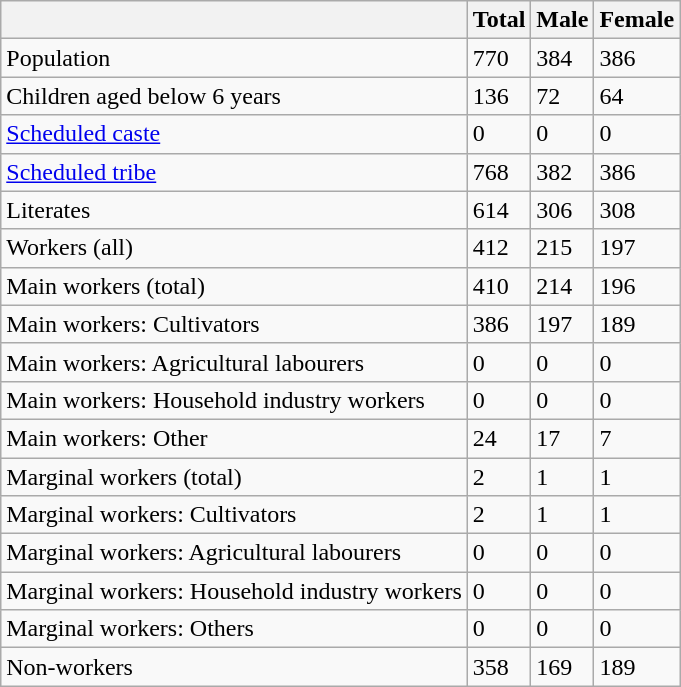<table class="wikitable sortable">
<tr>
<th></th>
<th>Total</th>
<th>Male</th>
<th>Female</th>
</tr>
<tr>
<td>Population</td>
<td>770</td>
<td>384</td>
<td>386</td>
</tr>
<tr>
<td>Children aged below 6 years</td>
<td>136</td>
<td>72</td>
<td>64</td>
</tr>
<tr>
<td><a href='#'>Scheduled caste</a></td>
<td>0</td>
<td>0</td>
<td>0</td>
</tr>
<tr>
<td><a href='#'>Scheduled tribe</a></td>
<td>768</td>
<td>382</td>
<td>386</td>
</tr>
<tr>
<td>Literates</td>
<td>614</td>
<td>306</td>
<td>308</td>
</tr>
<tr>
<td>Workers (all)</td>
<td>412</td>
<td>215</td>
<td>197</td>
</tr>
<tr>
<td>Main workers (total)</td>
<td>410</td>
<td>214</td>
<td>196</td>
</tr>
<tr>
<td>Main workers: Cultivators</td>
<td>386</td>
<td>197</td>
<td>189</td>
</tr>
<tr>
<td>Main workers: Agricultural labourers</td>
<td>0</td>
<td>0</td>
<td>0</td>
</tr>
<tr>
<td>Main workers: Household industry workers</td>
<td>0</td>
<td>0</td>
<td>0</td>
</tr>
<tr>
<td>Main workers: Other</td>
<td>24</td>
<td>17</td>
<td>7</td>
</tr>
<tr>
<td>Marginal workers (total)</td>
<td>2</td>
<td>1</td>
<td>1</td>
</tr>
<tr>
<td>Marginal workers: Cultivators</td>
<td>2</td>
<td>1</td>
<td>1</td>
</tr>
<tr>
<td>Marginal workers: Agricultural labourers</td>
<td>0</td>
<td>0</td>
<td>0</td>
</tr>
<tr>
<td>Marginal workers: Household industry workers</td>
<td>0</td>
<td>0</td>
<td>0</td>
</tr>
<tr>
<td>Marginal workers: Others</td>
<td>0</td>
<td>0</td>
<td>0</td>
</tr>
<tr>
<td>Non-workers</td>
<td>358</td>
<td>169</td>
<td>189</td>
</tr>
</table>
